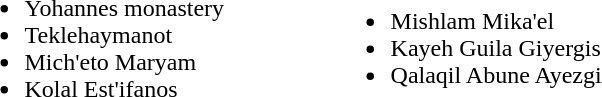<table>
<tr>
<td><br><ul><li>Yohannes monastery</li><li>Teklehaymanot</li><li>Mich'eto Maryam</li><li>Kolal Est'ifanos</li></ul></td>
<td WIDTH="63"></td>
<td><br><ul><li>Mishlam Mika'el</li><li>Kayeh Guila Giyergis</li><li>Qalaqil Abune Ayezgi</li></ul></td>
</tr>
</table>
